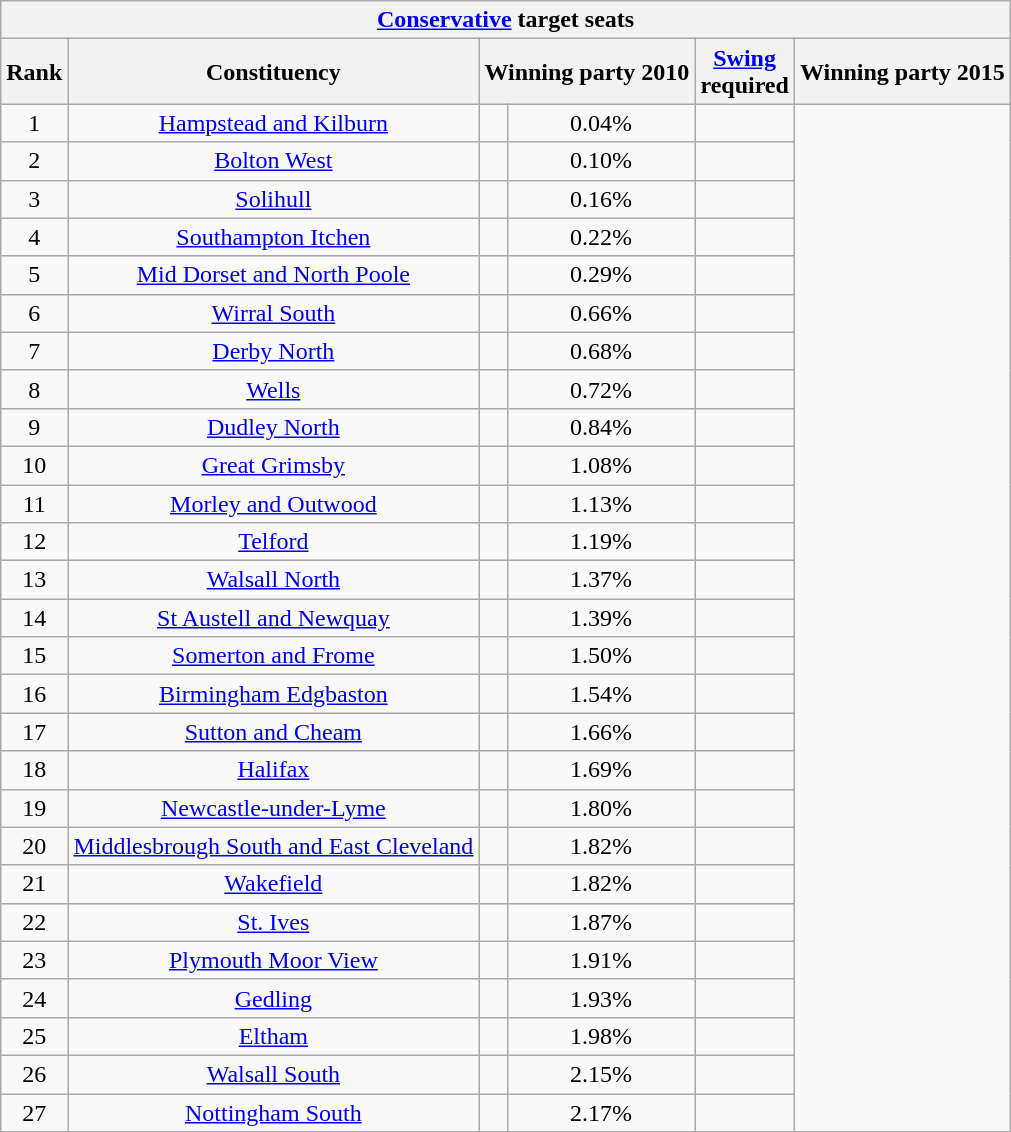<table class="wikitable plainrowheaders sortable" style="text-align:center">
<tr>
<th colspan=7><a href='#'>Conservative</a> target seats</th>
</tr>
<tr>
<th>Rank</th>
<th>Constituency</th>
<th colspan=2>Winning party 2010</th>
<th><a href='#'>Swing</a><br>required</th>
<th colspan=2>Winning party 2015</th>
</tr>
<tr>
<td>1</td>
<td><a href='#'>Hampstead and Kilburn</a></td>
<td></td>
<td>0.04%</td>
<td></td>
</tr>
<tr>
<td>2</td>
<td><a href='#'>Bolton West</a></td>
<td></td>
<td>0.10%</td>
<td></td>
</tr>
<tr>
<td>3</td>
<td><a href='#'>Solihull</a></td>
<td></td>
<td>0.16%</td>
<td></td>
</tr>
<tr>
<td>4</td>
<td><a href='#'>Southampton Itchen</a></td>
<td></td>
<td>0.22%</td>
<td></td>
</tr>
<tr>
<td>5</td>
<td><a href='#'>Mid Dorset and North Poole</a></td>
<td></td>
<td>0.29%</td>
<td></td>
</tr>
<tr>
<td>6</td>
<td><a href='#'>Wirral South</a></td>
<td></td>
<td>0.66%</td>
<td></td>
</tr>
<tr>
<td>7</td>
<td><a href='#'>Derby North</a></td>
<td></td>
<td>0.68%</td>
<td></td>
</tr>
<tr>
<td>8</td>
<td><a href='#'>Wells</a></td>
<td></td>
<td>0.72%</td>
<td></td>
</tr>
<tr>
<td>9</td>
<td><a href='#'>Dudley North</a></td>
<td></td>
<td>0.84%</td>
<td></td>
</tr>
<tr>
<td>10</td>
<td><a href='#'>Great Grimsby</a></td>
<td></td>
<td>1.08%</td>
<td></td>
</tr>
<tr>
<td>11</td>
<td><a href='#'>Morley and Outwood</a></td>
<td></td>
<td>1.13%</td>
<td></td>
</tr>
<tr>
<td>12</td>
<td><a href='#'>Telford</a></td>
<td></td>
<td>1.19%</td>
<td></td>
</tr>
<tr>
<td>13</td>
<td><a href='#'>Walsall North</a></td>
<td></td>
<td>1.37%</td>
<td></td>
</tr>
<tr>
<td>14</td>
<td><a href='#'>St Austell and Newquay</a></td>
<td></td>
<td>1.39%</td>
<td></td>
</tr>
<tr>
<td>15</td>
<td><a href='#'>Somerton and Frome</a></td>
<td></td>
<td>1.50%</td>
<td></td>
</tr>
<tr>
<td>16</td>
<td><a href='#'>Birmingham Edgbaston</a></td>
<td></td>
<td>1.54%</td>
<td></td>
</tr>
<tr>
<td>17</td>
<td><a href='#'>Sutton and Cheam</a></td>
<td></td>
<td>1.66%</td>
<td></td>
</tr>
<tr>
<td>18</td>
<td><a href='#'>Halifax</a></td>
<td></td>
<td>1.69%</td>
<td></td>
</tr>
<tr>
<td>19</td>
<td><a href='#'>Newcastle-under-Lyme</a></td>
<td></td>
<td>1.80%</td>
<td></td>
</tr>
<tr>
<td>20</td>
<td><a href='#'>Middlesbrough South and East Cleveland</a></td>
<td></td>
<td>1.82%</td>
<td></td>
</tr>
<tr>
<td>21</td>
<td><a href='#'>Wakefield</a></td>
<td></td>
<td>1.82%</td>
<td></td>
</tr>
<tr>
<td>22</td>
<td><a href='#'>St. Ives</a></td>
<td></td>
<td>1.87%</td>
<td></td>
</tr>
<tr>
<td>23</td>
<td><a href='#'>Plymouth Moor View</a></td>
<td></td>
<td>1.91%</td>
<td></td>
</tr>
<tr>
<td>24</td>
<td><a href='#'>Gedling</a></td>
<td></td>
<td>1.93%</td>
<td></td>
</tr>
<tr>
<td>25</td>
<td><a href='#'>Eltham</a></td>
<td></td>
<td>1.98%</td>
<td></td>
</tr>
<tr>
<td>26</td>
<td><a href='#'>Walsall South</a></td>
<td></td>
<td>2.15%</td>
<td></td>
</tr>
<tr>
<td>27</td>
<td><a href='#'>Nottingham South</a></td>
<td></td>
<td>2.17%</td>
<td></td>
</tr>
</table>
